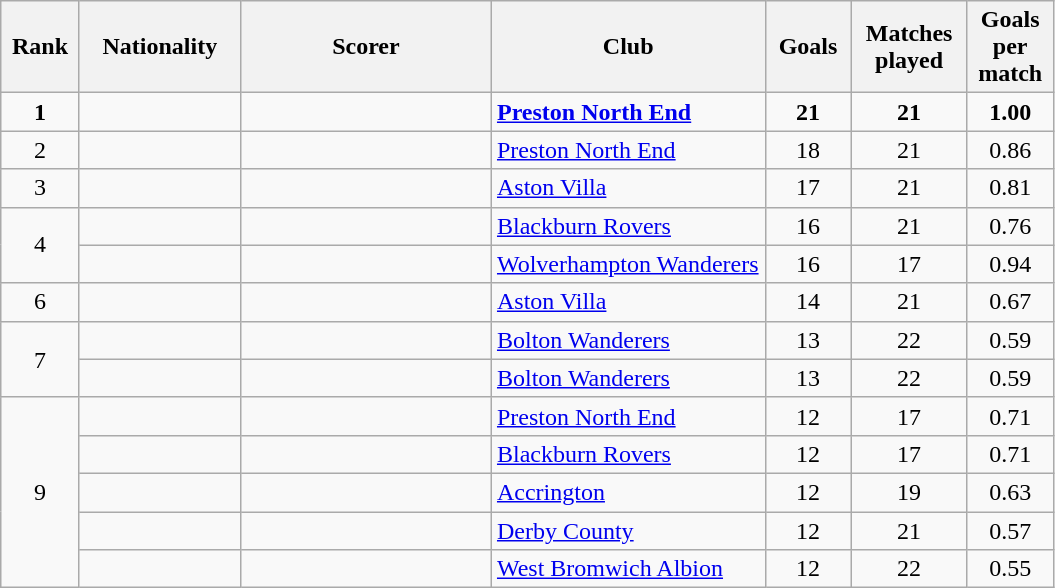<table class="wikitable sortable">
<tr>
<th width=45>Rank</th>
<th width=100>Nationality</th>
<th width=160>Scorer</th>
<th width=175>Club</th>
<th width=50>Goals</th>
<th width=70>Matches played</th>
<th width=50>Goals per match</th>
</tr>
<tr>
<td align=center><strong>1</strong></td>
<td></td>
<td><strong> </strong></td>
<td><strong> <a href='#'>Preston North End</a> </strong></td>
<td align=center><strong>21</strong></td>
<td align=center><strong>21</strong></td>
<td align=center><strong>1.00</strong></td>
</tr>
<tr>
<td align=center>2</td>
<td></td>
<td></td>
<td><a href='#'>Preston North End</a></td>
<td align=center>18</td>
<td align=center>21</td>
<td align=center>0.86</td>
</tr>
<tr>
<td align=center>3</td>
<td></td>
<td></td>
<td><a href='#'>Aston Villa</a></td>
<td align=center>17</td>
<td align=center>21</td>
<td align=center>0.81</td>
</tr>
<tr>
<td rowspan=2 align=center>4</td>
<td></td>
<td></td>
<td><a href='#'>Blackburn Rovers</a></td>
<td align=center>16</td>
<td align=center>21</td>
<td align=center>0.76</td>
</tr>
<tr>
<td></td>
<td></td>
<td><a href='#'>Wolverhampton Wanderers</a></td>
<td align=center>16</td>
<td align=center>17</td>
<td align=center>0.94</td>
</tr>
<tr>
<td align=center>6</td>
<td></td>
<td></td>
<td><a href='#'>Aston Villa</a></td>
<td align=center>14</td>
<td align=center>21</td>
<td align=center>0.67</td>
</tr>
<tr>
<td rowspan=2 align=center>7</td>
<td></td>
<td></td>
<td><a href='#'>Bolton Wanderers</a></td>
<td align=center>13</td>
<td align=center>22</td>
<td align=center>0.59</td>
</tr>
<tr>
<td></td>
<td></td>
<td><a href='#'>Bolton Wanderers</a></td>
<td align=center>13</td>
<td align=center>22</td>
<td align=center>0.59</td>
</tr>
<tr>
<td rowspan=5 align=center>9</td>
<td></td>
<td></td>
<td><a href='#'>Preston North End</a></td>
<td align=center>12</td>
<td align=center>17</td>
<td align=center>0.71</td>
</tr>
<tr>
<td></td>
<td></td>
<td><a href='#'>Blackburn Rovers</a></td>
<td align=center>12</td>
<td align=center>17</td>
<td align=center>0.71</td>
</tr>
<tr>
<td></td>
<td></td>
<td><a href='#'>Accrington</a></td>
<td align=center>12</td>
<td align=center>19</td>
<td align=center>0.63</td>
</tr>
<tr>
<td></td>
<td></td>
<td><a href='#'>Derby County</a></td>
<td align=center>12</td>
<td align=center>21</td>
<td align=center>0.57</td>
</tr>
<tr>
<td></td>
<td></td>
<td><a href='#'>West Bromwich Albion</a></td>
<td align=center>12</td>
<td align=center>22</td>
<td align=center>0.55</td>
</tr>
</table>
